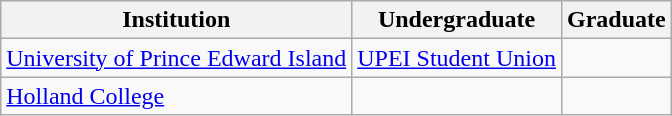<table class="wikitable sortable">
<tr>
<th>Institution</th>
<th>Undergraduate</th>
<th>Graduate</th>
</tr>
<tr>
<td><a href='#'>University of Prince Edward Island</a></td>
<td><a href='#'>UPEI Student Union</a></td>
<td></td>
</tr>
<tr>
<td><a href='#'>Holland College</a></td>
<td></td>
</tr>
</table>
